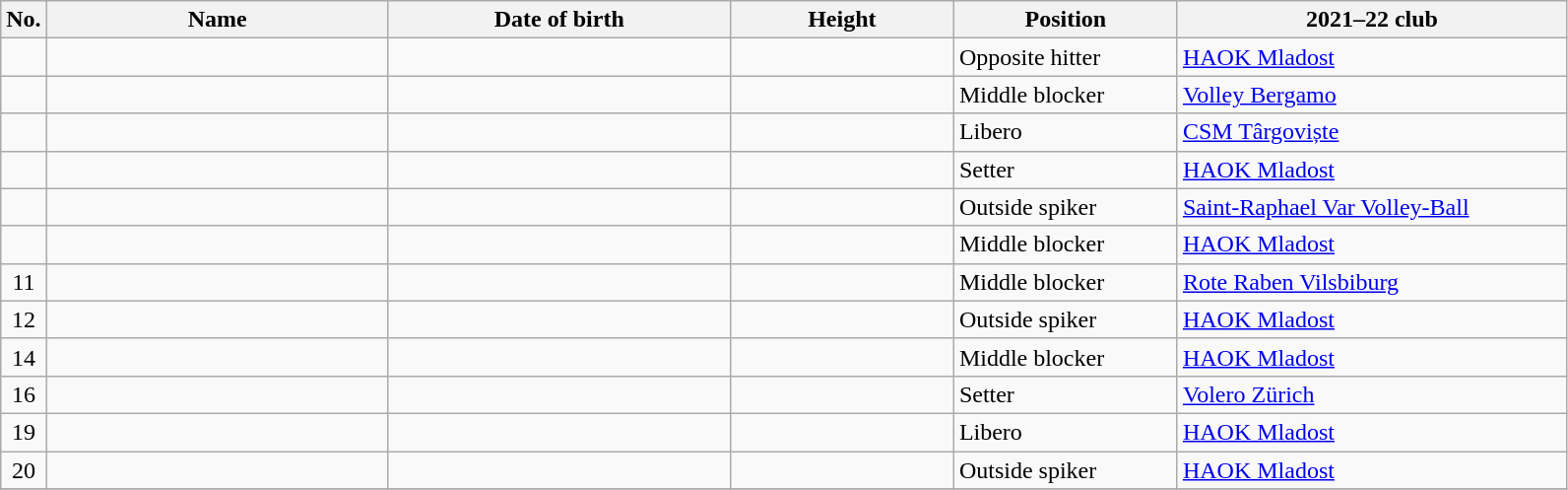<table class="wikitable sortable" style="font-size:100%; text-align:center;">
<tr>
<th>No.</th>
<th style="width:14em">Name</th>
<th style="width:14em">Date of birth</th>
<th style="width:9em">Height</th>
<th style="width:9em">Position</th>
<th style="width:16em">2021–22 club</th>
</tr>
<tr>
<td></td>
<td align=left></td>
<td align=right></td>
<td></td>
<td align=left>Opposite hitter</td>
<td align=left> <a href='#'>HAOK Mladost</a></td>
</tr>
<tr>
<td></td>
<td align=left></td>
<td align=right></td>
<td></td>
<td align=left>Middle blocker</td>
<td align=left> <a href='#'>Volley Bergamo</a></td>
</tr>
<tr>
<td></td>
<td align=left></td>
<td align=right></td>
<td></td>
<td align=left>Libero</td>
<td align=left> <a href='#'>CSM Târgoviște</a></td>
</tr>
<tr>
<td></td>
<td align=left></td>
<td align=right></td>
<td></td>
<td align=left>Setter</td>
<td align=left> <a href='#'>HAOK Mladost</a></td>
</tr>
<tr>
<td></td>
<td align=left></td>
<td align=right></td>
<td></td>
<td align=left>Outside spiker</td>
<td align=left> <a href='#'>Saint-Raphael Var Volley-Ball</a></td>
</tr>
<tr>
<td></td>
<td align=left></td>
<td align=right></td>
<td></td>
<td align=left>Middle blocker</td>
<td align=left> <a href='#'>HAOK Mladost</a></td>
</tr>
<tr>
<td>11</td>
<td align=left></td>
<td align=right></td>
<td></td>
<td align=left>Middle blocker</td>
<td align=left> <a href='#'>Rote Raben Vilsbiburg</a></td>
</tr>
<tr>
<td>12</td>
<td align=left></td>
<td align=right></td>
<td></td>
<td align=left>Outside spiker</td>
<td align=left> <a href='#'>HAOK Mladost</a></td>
</tr>
<tr>
<td>14</td>
<td align=left></td>
<td align=right></td>
<td></td>
<td align=left>Middle blocker</td>
<td align=left> <a href='#'>HAOK Mladost</a></td>
</tr>
<tr>
<td>16</td>
<td align=left></td>
<td align=right></td>
<td></td>
<td align=left>Setter</td>
<td align=left> <a href='#'>Volero Zürich</a></td>
</tr>
<tr>
<td>19</td>
<td align=left></td>
<td align=right></td>
<td></td>
<td align=left>Libero</td>
<td align=left> <a href='#'>HAOK Mladost</a></td>
</tr>
<tr>
<td>20</td>
<td align=left></td>
<td align=right></td>
<td></td>
<td align=left>Outside spiker</td>
<td align=left> <a href='#'>HAOK Mladost</a></td>
</tr>
<tr>
</tr>
</table>
